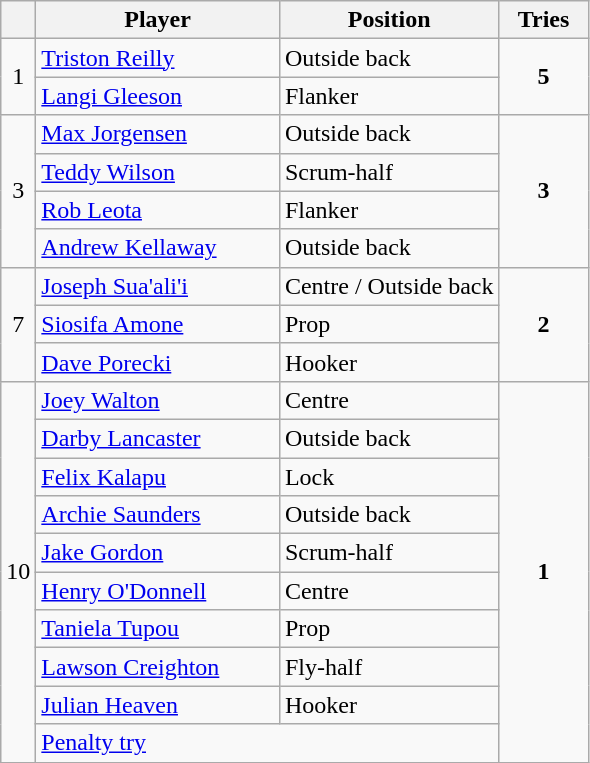<table class="wikitable">
<tr>
<th></th>
<th width=155>Player</th>
<th>Position</th>
<th width=52>Tries</th>
</tr>
<tr>
<td align=center rowspan=2>1</td>
<td> <a href='#'>Triston Reilly</a></td>
<td>Outside back</td>
<td align=center rowspan=2><strong>5</strong></td>
</tr>
<tr>
<td> <a href='#'>Langi Gleeson</a></td>
<td>Flanker</td>
</tr>
<tr>
<td align=center rowspan=4>3</td>
<td> <a href='#'>Max Jorgensen</a></td>
<td>Outside back</td>
<td align=center rowspan=4><strong>3</strong></td>
</tr>
<tr>
<td> <a href='#'>Teddy Wilson</a></td>
<td>Scrum-half</td>
</tr>
<tr>
<td> <a href='#'>Rob Leota</a></td>
<td>Flanker</td>
</tr>
<tr>
<td> <a href='#'>Andrew Kellaway</a></td>
<td>Outside back</td>
</tr>
<tr>
<td align=center rowspan=3>7</td>
<td> <a href='#'>Joseph Sua'ali'i</a></td>
<td>Centre / Outside back</td>
<td align=center rowspan=3><strong>2</strong></td>
</tr>
<tr>
<td> <a href='#'>Siosifa Amone</a></td>
<td>Prop</td>
</tr>
<tr>
<td> <a href='#'>Dave Porecki</a></td>
<td>Hooker</td>
</tr>
<tr>
<td align=center rowspan=10>10</td>
<td> <a href='#'>Joey Walton</a></td>
<td>Centre</td>
<td align=center rowspan=10><strong>1</strong></td>
</tr>
<tr>
<td> <a href='#'>Darby Lancaster</a></td>
<td>Outside back</td>
</tr>
<tr>
<td> <a href='#'>Felix Kalapu</a></td>
<td>Lock</td>
</tr>
<tr>
<td> <a href='#'>Archie Saunders</a></td>
<td>Outside back</td>
</tr>
<tr>
<td> <a href='#'>Jake Gordon</a></td>
<td>Scrum-half</td>
</tr>
<tr>
<td> <a href='#'>Henry O'Donnell</a></td>
<td>Centre</td>
</tr>
<tr>
<td> <a href='#'>Taniela Tupou</a></td>
<td>Prop</td>
</tr>
<tr>
<td> <a href='#'>Lawson Creighton</a></td>
<td>Fly-half</td>
</tr>
<tr>
<td> <a href='#'>Julian Heaven</a></td>
<td>Hooker</td>
</tr>
<tr>
<td colspan=2><a href='#'>Penalty try</a></td>
</tr>
</table>
